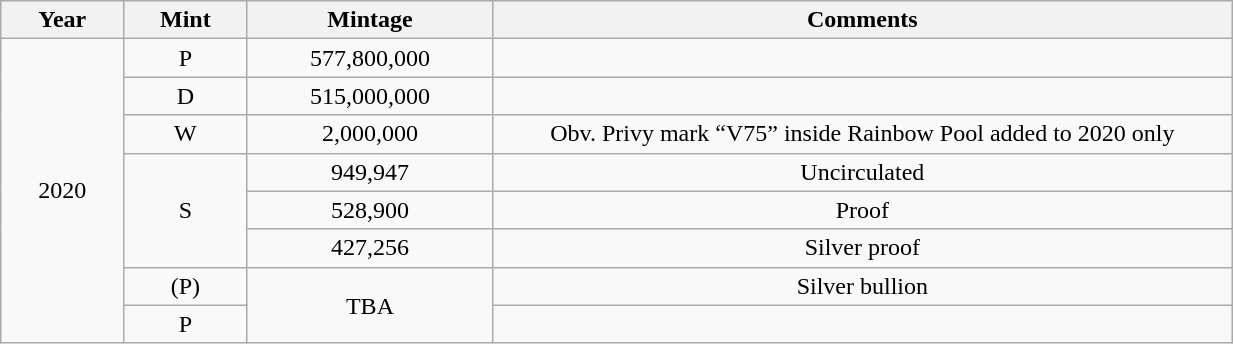<table class="wikitable sortable" style="min-width:65%; text-align:center;">
<tr>
<th width="10%">Year</th>
<th width="10%">Mint</th>
<th width="20%">Mintage</th>
<th width="60%">Comments</th>
</tr>
<tr>
<td rowspan="8">2020</td>
<td>P</td>
<td>577,800,000</td>
<td></td>
</tr>
<tr>
<td>D</td>
<td>515,000,000</td>
<td></td>
</tr>
<tr>
<td>W</td>
<td>2,000,000</td>
<td>Obv. Privy mark “V75” inside Rainbow Pool added to 2020 only</td>
</tr>
<tr>
<td rowspan="3">S</td>
<td>949,947</td>
<td>Uncirculated</td>
</tr>
<tr>
<td>528,900</td>
<td>Proof</td>
</tr>
<tr>
<td>427,256</td>
<td>Silver proof</td>
</tr>
<tr>
<td>(P)</td>
<td rowspan="2">TBA</td>
<td>Silver bullion</td>
</tr>
<tr>
<td>P</td>
<td></td>
</tr>
</table>
